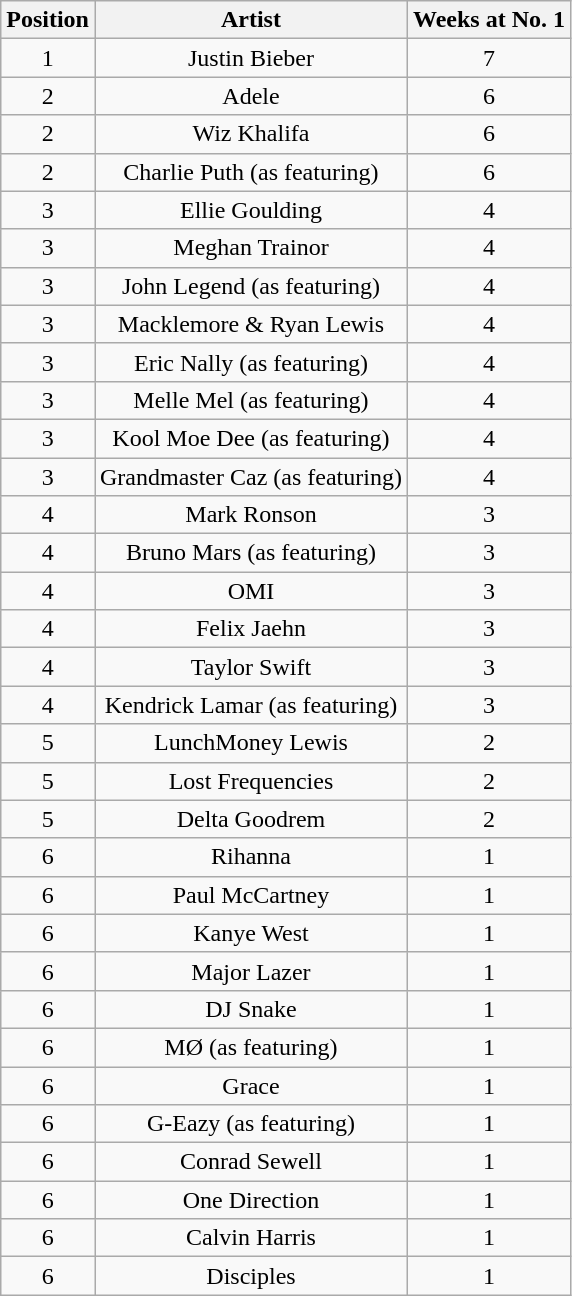<table class="wikitable">
<tr>
<th style="text-align: center;">Position</th>
<th style="text-align: center;">Artist</th>
<th style="text-align: center;">Weeks at No. 1</th>
</tr>
<tr>
<td style="text-align: center;">1</td>
<td style="text-align: center;">Justin Bieber</td>
<td style="text-align: center;">7</td>
</tr>
<tr>
<td style="text-align: center;">2</td>
<td style="text-align: center;">Adele</td>
<td style="text-align: center;">6</td>
</tr>
<tr>
<td style="text-align: center;">2</td>
<td style="text-align: center;">Wiz Khalifa</td>
<td style="text-align: center;">6</td>
</tr>
<tr>
<td style="text-align: center;">2</td>
<td style="text-align: center;">Charlie Puth (as featuring)</td>
<td style="text-align: center;">6</td>
</tr>
<tr>
<td style="text-align: center;">3</td>
<td style="text-align: center;">Ellie Goulding</td>
<td style="text-align: center;">4</td>
</tr>
<tr>
<td style="text-align: center;">3</td>
<td style="text-align: center;">Meghan Trainor</td>
<td style="text-align: center;">4</td>
</tr>
<tr>
<td style="text-align: center;">3</td>
<td style="text-align: center;">John Legend (as featuring)</td>
<td style="text-align: center;">4</td>
</tr>
<tr>
<td style="text-align: center;">3</td>
<td style="text-align: center;">Macklemore & Ryan Lewis</td>
<td style="text-align: center;">4</td>
</tr>
<tr>
<td style="text-align: center;">3</td>
<td style="text-align: center;">Eric Nally (as featuring)</td>
<td style="text-align: center;">4</td>
</tr>
<tr>
<td style="text-align: center;">3</td>
<td style="text-align: center;">Melle Mel (as featuring)</td>
<td style="text-align: center;">4</td>
</tr>
<tr>
<td style="text-align: center;">3</td>
<td style="text-align: center;">Kool Moe Dee (as featuring)</td>
<td style="text-align: center;">4</td>
</tr>
<tr>
<td style="text-align: center;">3</td>
<td style="text-align: center;">Grandmaster Caz (as featuring)</td>
<td style="text-align: center;">4</td>
</tr>
<tr>
<td style="text-align: center;">4</td>
<td style="text-align: center;">Mark Ronson</td>
<td style="text-align: center;">3</td>
</tr>
<tr>
<td style="text-align: center;">4</td>
<td style="text-align: center;">Bruno Mars (as featuring)</td>
<td style="text-align: center;">3</td>
</tr>
<tr>
<td style="text-align: center;">4</td>
<td style="text-align: center;">OMI</td>
<td style="text-align: center;">3</td>
</tr>
<tr>
<td style="text-align: center;">4</td>
<td style="text-align: center;">Felix Jaehn</td>
<td style="text-align: center;">3</td>
</tr>
<tr>
<td style="text-align: center;">4</td>
<td style="text-align: center;">Taylor Swift</td>
<td style="text-align: center;">3</td>
</tr>
<tr>
<td style="text-align: center;">4</td>
<td style="text-align: center;">Kendrick Lamar (as featuring)</td>
<td style="text-align: center;">3</td>
</tr>
<tr>
<td style="text-align: center;">5</td>
<td style="text-align: center;">LunchMoney Lewis</td>
<td style="text-align: center;">2</td>
</tr>
<tr>
<td style="text-align: center;">5</td>
<td style="text-align: center;">Lost Frequencies</td>
<td style="text-align: center;">2</td>
</tr>
<tr>
<td style="text-align: center;">5</td>
<td style="text-align: center;">Delta Goodrem</td>
<td style="text-align: center;">2</td>
</tr>
<tr>
<td style="text-align: center;">6</td>
<td style="text-align: center;">Rihanna</td>
<td style="text-align: center;">1</td>
</tr>
<tr>
<td style="text-align: center;">6</td>
<td style="text-align: center;">Paul McCartney</td>
<td style="text-align: center;">1</td>
</tr>
<tr>
<td style="text-align: center;">6</td>
<td style="text-align: center;">Kanye West</td>
<td style="text-align: center;">1</td>
</tr>
<tr>
<td style="text-align: center;">6</td>
<td style="text-align: center;">Major Lazer</td>
<td style="text-align: center;">1</td>
</tr>
<tr>
<td style="text-align: center;">6</td>
<td style="text-align: center;">DJ Snake</td>
<td style="text-align: center;">1</td>
</tr>
<tr>
<td style="text-align: center;">6</td>
<td style="text-align: center;">MØ (as featuring)</td>
<td style="text-align: center;">1</td>
</tr>
<tr>
<td style="text-align: center;">6</td>
<td style="text-align: center;">Grace</td>
<td style="text-align: center;">1</td>
</tr>
<tr>
<td style="text-align: center;">6</td>
<td style="text-align: center;">G-Eazy (as featuring)</td>
<td style="text-align: center;">1</td>
</tr>
<tr>
<td style="text-align: center;">6</td>
<td style="text-align: center;">Conrad Sewell</td>
<td style="text-align: center;">1</td>
</tr>
<tr>
<td style="text-align: center;">6</td>
<td style="text-align: center;">One Direction</td>
<td style="text-align: center;">1</td>
</tr>
<tr>
<td style="text-align: center;">6</td>
<td style="text-align: center;">Calvin Harris</td>
<td style="text-align: center;">1</td>
</tr>
<tr>
<td style="text-align: center;">6</td>
<td style="text-align: center;">Disciples</td>
<td style="text-align: center;">1</td>
</tr>
</table>
